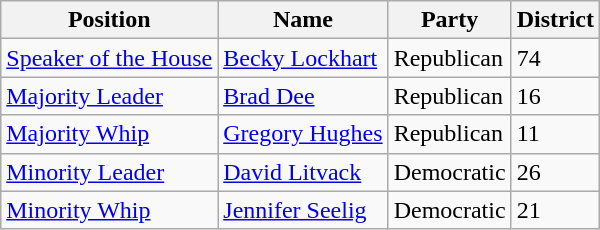<table class="wikitable">
<tr>
<th>Position</th>
<th>Name</th>
<th>Party</th>
<th>District</th>
</tr>
<tr>
<td><a href='#'>Speaker of the House</a></td>
<td><a href='#'>Becky Lockhart</a></td>
<td>Republican</td>
<td>74</td>
</tr>
<tr>
<td><a href='#'>Majority Leader</a></td>
<td><a href='#'>Brad Dee</a></td>
<td>Republican</td>
<td>16</td>
</tr>
<tr>
<td><a href='#'>Majority Whip</a></td>
<td><a href='#'>Gregory Hughes</a></td>
<td>Republican</td>
<td>11</td>
</tr>
<tr>
<td><a href='#'>Minority Leader</a></td>
<td><a href='#'>David Litvack</a></td>
<td>Democratic</td>
<td>26</td>
</tr>
<tr>
<td><a href='#'>Minority Whip</a></td>
<td><a href='#'>Jennifer Seelig</a></td>
<td>Democratic</td>
<td>21</td>
</tr>
</table>
